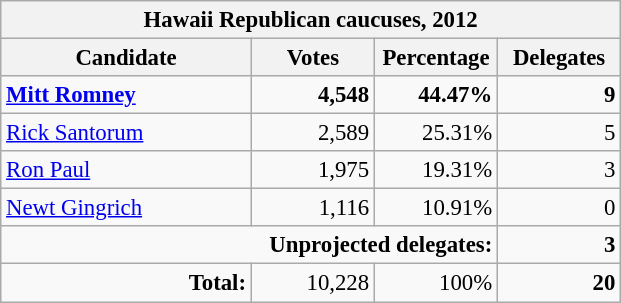<table class="wikitable" style="font-size:95%;">
<tr>
<th colspan="4">Hawaii Republican caucuses, 2012</th>
</tr>
<tr>
<th rowspan="1" width="160px">Candidate</th>
<th rowspan="1" width="75px">Votes</th>
<th rowspan="1" width="75px">Percentage</th>
<th rowspan="1" width="75px">Delegates</th>
</tr>
<tr align="right" >
<td align="left">  <strong><a href='#'>Mitt Romney</a></strong></td>
<td><strong>4,548</strong></td>
<td><strong>44.47%</strong></td>
<td><strong>9</strong></td>
</tr>
<tr align="right">
<td align="left"><a href='#'>Rick Santorum</a></td>
<td>2,589</td>
<td>25.31%</td>
<td>5</td>
</tr>
<tr align="right">
<td align="left"><a href='#'>Ron Paul</a></td>
<td>1,975</td>
<td>19.31%</td>
<td>3</td>
</tr>
<tr align="right">
<td align="left"><a href='#'>Newt Gingrich</a></td>
<td>1,116</td>
<td>10.91%</td>
<td>0</td>
</tr>
<tr align="right">
<td colspan="3"><strong>Unprojected delegates:</strong></td>
<td><strong>3</strong></td>
</tr>
<tr align="right">
<td><strong>Total:</strong></td>
<td>10,228</td>
<td>100%</td>
<td><strong>20</strong></td>
</tr>
</table>
